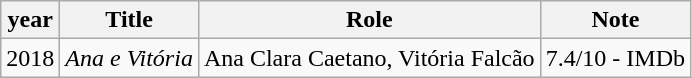<table class="wikitable plainrowheaders" style="text-align:center;" border="1">
<tr>
<th>year</th>
<th>Title</th>
<th>Role</th>
<th>Note</th>
</tr>
<tr>
<td>2018</td>
<td><em>Ana e Vitória</em></td>
<td>Ana Clara Caetano, Vitória Falcão</td>
<td>7.4/10 - IMDb</td>
</tr>
</table>
